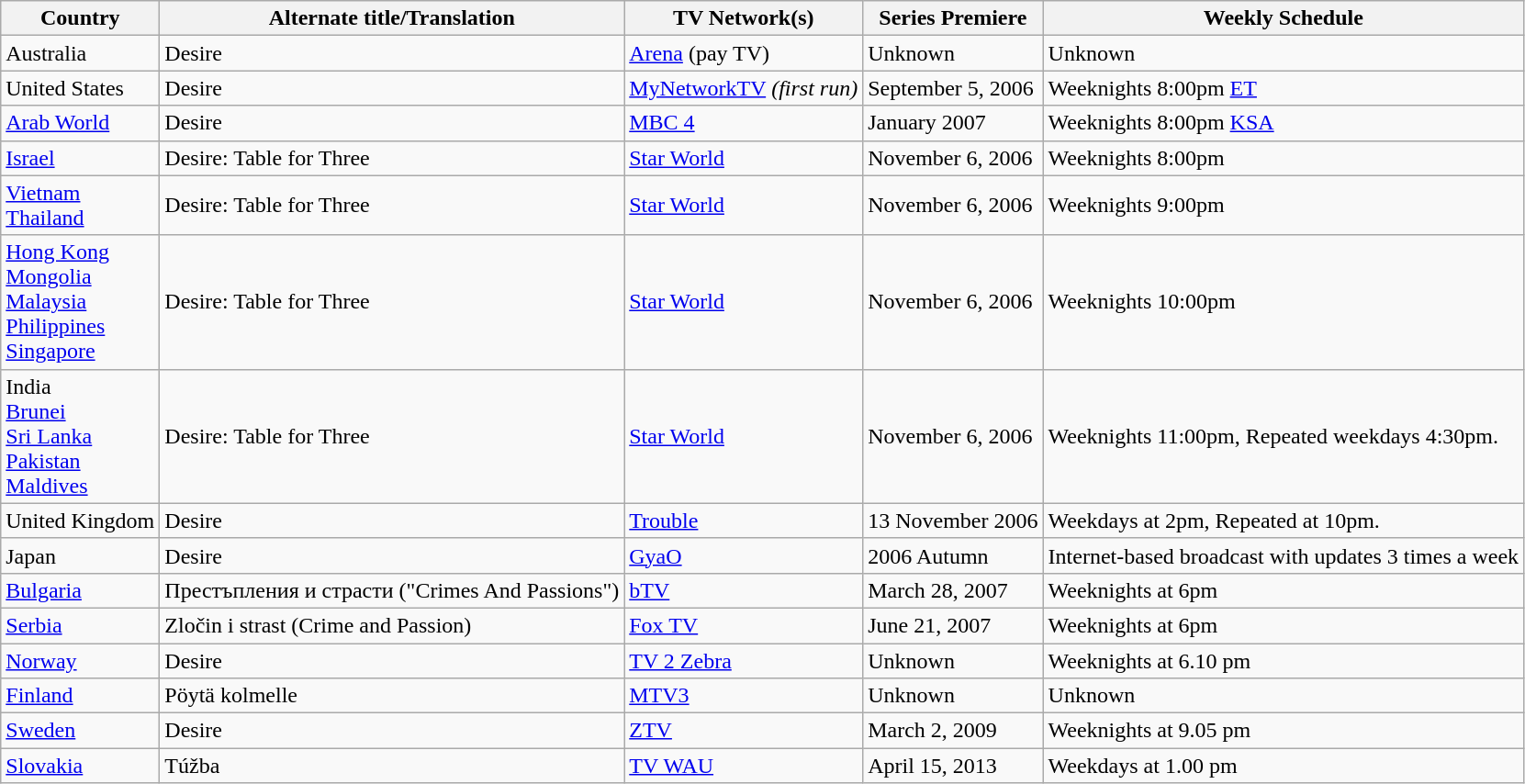<table class="wikitable">
<tr>
<th>Country</th>
<th>Alternate title/Translation</th>
<th>TV Network(s)</th>
<th>Series Premiere</th>
<th>Weekly Schedule</th>
</tr>
<tr>
<td> Australia</td>
<td>Desire</td>
<td><a href='#'>Arena</a> (pay TV)</td>
<td>Unknown</td>
<td>Unknown</td>
</tr>
<tr>
<td> United States</td>
<td>Desire</td>
<td><a href='#'>MyNetworkTV</a> <em>(first run)</em></td>
<td>September 5, 2006</td>
<td>Weeknights 8:00pm <a href='#'>ET</a></td>
</tr>
<tr>
<td> <a href='#'>Arab World</a></td>
<td>Desire</td>
<td><a href='#'>MBC 4</a></td>
<td>January 2007</td>
<td>Weeknights 8:00pm <a href='#'>KSA</a></td>
</tr>
<tr>
<td> <a href='#'>Israel</a></td>
<td>Desire: Table for Three</td>
<td><a href='#'>Star World</a></td>
<td>November 6, 2006</td>
<td>Weeknights 8:00pm</td>
</tr>
<tr>
<td> <a href='#'>Vietnam</a> <br>  <a href='#'>Thailand</a></td>
<td>Desire: Table for Three</td>
<td><a href='#'>Star World</a></td>
<td>November 6, 2006</td>
<td>Weeknights 9:00pm</td>
</tr>
<tr>
<td> <a href='#'>Hong Kong</a> <br>  <a href='#'>Mongolia</a> <br>  <a href='#'>Malaysia</a> <br>  <a href='#'>Philippines</a> <br>  <a href='#'>Singapore</a></td>
<td>Desire: Table for Three</td>
<td><a href='#'>Star World</a></td>
<td>November 6, 2006</td>
<td>Weeknights 10:00pm</td>
</tr>
<tr>
<td> India <br>  <a href='#'>Brunei</a> <br>  <a href='#'>Sri Lanka</a> <br>  <a href='#'>Pakistan</a> <br>  <a href='#'>Maldives</a></td>
<td>Desire: Table for Three</td>
<td><a href='#'>Star World</a></td>
<td>November 6, 2006</td>
<td>Weeknights 11:00pm, Repeated weekdays 4:30pm.</td>
</tr>
<tr>
<td> United Kingdom</td>
<td>Desire</td>
<td><a href='#'>Trouble</a></td>
<td>13 November 2006</td>
<td>Weekdays at 2pm, Repeated at 10pm.</td>
</tr>
<tr>
<td> Japan</td>
<td>Desire</td>
<td><a href='#'>GyaO</a></td>
<td>2006 Autumn</td>
<td>Internet-based broadcast with updates 3 times a week</td>
</tr>
<tr>
<td> <a href='#'>Bulgaria</a></td>
<td>Престъпления и страсти ("Crimes And Passions")</td>
<td><a href='#'>bTV</a></td>
<td>March 28, 2007</td>
<td>Weeknights at 6pm</td>
</tr>
<tr>
<td> <a href='#'>Serbia</a></td>
<td>Zločin i strast (Crime and Passion)</td>
<td><a href='#'>Fox TV</a></td>
<td>June 21, 2007</td>
<td>Weeknights at 6pm</td>
</tr>
<tr>
<td> <a href='#'>Norway</a></td>
<td>Desire</td>
<td><a href='#'>TV 2 Zebra</a></td>
<td>Unknown</td>
<td>Weeknights at 6.10 pm</td>
</tr>
<tr>
<td> <a href='#'>Finland</a></td>
<td>Pöytä kolmelle</td>
<td><a href='#'>MTV3</a></td>
<td>Unknown</td>
<td>Unknown</td>
</tr>
<tr>
<td> <a href='#'>Sweden</a></td>
<td>Desire</td>
<td><a href='#'>ZTV</a></td>
<td>March 2, 2009</td>
<td>Weeknights at 9.05 pm</td>
</tr>
<tr>
<td> <a href='#'>Slovakia</a></td>
<td>Túžba</td>
<td><a href='#'>TV WAU</a></td>
<td>April 15, 2013</td>
<td>Weekdays at 1.00 pm</td>
</tr>
</table>
